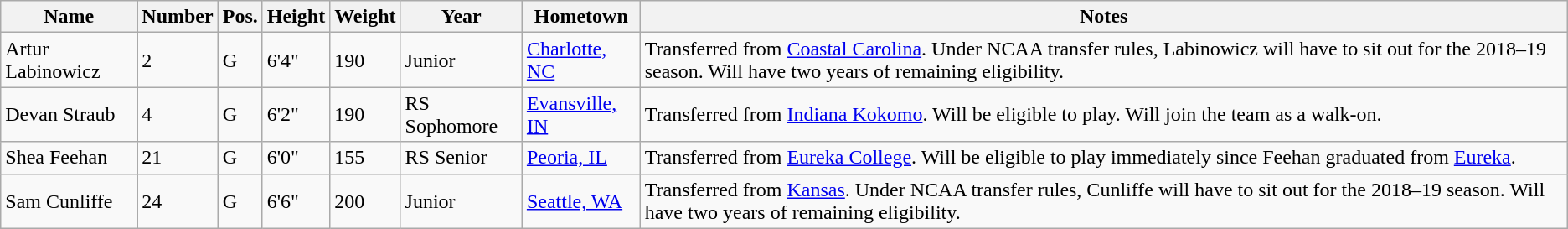<table class="wikitable sortable" border="1">
<tr>
<th>Name</th>
<th>Number</th>
<th>Pos.</th>
<th>Height</th>
<th>Weight</th>
<th>Year</th>
<th>Hometown</th>
<th class="unsortable">Notes</th>
</tr>
<tr>
<td>Artur Labinowicz</td>
<td>2</td>
<td>G</td>
<td>6'4"</td>
<td>190</td>
<td>Junior</td>
<td><a href='#'>Charlotte, NC</a></td>
<td>Transferred from <a href='#'>Coastal Carolina</a>. Under NCAA transfer rules, Labinowicz will have to sit out for the 2018–19 season. Will have two years of remaining eligibility.</td>
</tr>
<tr>
<td>Devan Straub</td>
<td>4</td>
<td>G</td>
<td>6'2"</td>
<td>190</td>
<td>RS Sophomore</td>
<td><a href='#'>Evansville, IN</a></td>
<td>Transferred from <a href='#'>Indiana Kokomo</a>. Will be eligible to play. Will join the team as a walk-on.</td>
</tr>
<tr>
<td>Shea Feehan</td>
<td>21</td>
<td>G</td>
<td>6'0"</td>
<td>155</td>
<td>RS Senior</td>
<td><a href='#'>Peoria, IL</a></td>
<td>Transferred from <a href='#'>Eureka College</a>. Will be eligible to play immediately since Feehan graduated from <a href='#'>Eureka</a>.</td>
</tr>
<tr>
<td>Sam Cunliffe</td>
<td>24</td>
<td>G</td>
<td>6'6"</td>
<td>200</td>
<td>Junior</td>
<td><a href='#'>Seattle, WA</a></td>
<td>Transferred from <a href='#'>Kansas</a>. Under NCAA transfer rules, Cunliffe will have to sit out for the 2018–19 season. Will have two years of remaining eligibility.</td>
</tr>
</table>
